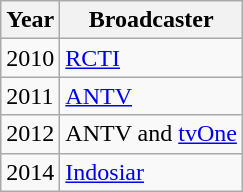<table class="wikitable">
<tr>
<th>Year</th>
<th>Broadcaster</th>
</tr>
<tr>
<td>2010</td>
<td><a href='#'>RCTI</a></td>
</tr>
<tr>
<td>2011</td>
<td><a href='#'>ANTV</a></td>
</tr>
<tr>
<td>2012</td>
<td>ANTV and <a href='#'>tvOne</a></td>
</tr>
<tr>
<td>2014</td>
<td><a href='#'>Indosiar</a></td>
</tr>
</table>
